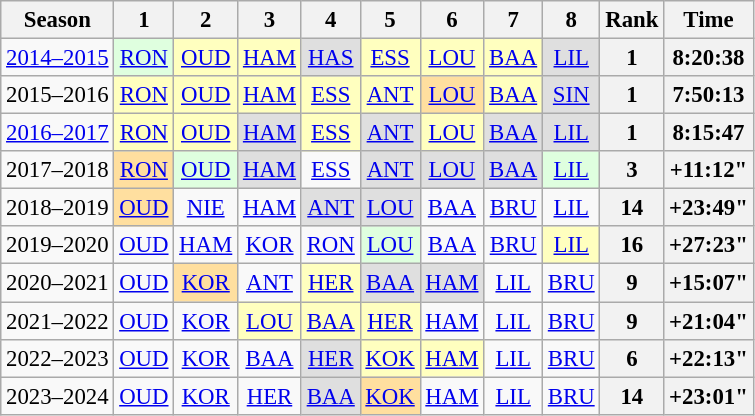<table class="wikitable" style="text-align:center; font-size:95%">
<tr>
<th>Season</th>
<th>1</th>
<th>2</th>
<th>3</th>
<th>4</th>
<th>5</th>
<th>6</th>
<th>7</th>
<th>8</th>
<th>Rank</th>
<th>Time</th>
</tr>
<tr>
<td><a href='#'>2014–2015</a></td>
<td bgcolor="#dfffdf"><a href='#'>RON</a><br></td>
<td bgcolor="#ffffbf"><a href='#'>OUD</a><br></td>
<td bgcolor="#ffffbf"><a href='#'>HAM</a><br></td>
<td bgcolor="#dfdfdf"><a href='#'>HAS</a><br></td>
<td bgcolor="#ffffbf"><a href='#'>ESS</a><br></td>
<td bgcolor="#ffffbf"><a href='#'>LOU</a><br></td>
<td bgcolor="#ffffbf"><a href='#'>BAA</a><br></td>
<td bgcolor="#dfdfdf"><a href='#'>LIL</a><br></td>
<th>1</th>
<th>8:20:38</th>
</tr>
<tr>
<td>2015–2016</td>
<td bgcolor="#ffffbf"><a href='#'>RON</a><br></td>
<td bgcolor="#ffffbf"><a href='#'>OUD</a><br></td>
<td bgcolor="#ffffbf"><a href='#'>HAM</a><br></td>
<td bgcolor="#ffffbf"><a href='#'>ESS</a><br></td>
<td bgcolor="#ffffbf"><a href='#'>ANT</a><br></td>
<td bgcolor="#ffdf9f"><a href='#'>LOU</a><br></td>
<td bgcolor="#ffffbf"><a href='#'>BAA</a><br></td>
<td bgcolor="#dfdfdf"><a href='#'>SIN</a><br></td>
<th>1</th>
<th>7:50:13</th>
</tr>
<tr>
<td><a href='#'>2016–2017</a></td>
<td bgcolor="#ffffbf"><a href='#'>RON</a><br></td>
<td bgcolor="#ffffbf"><a href='#'>OUD</a><br></td>
<td bgcolor="#dfdfdf"><a href='#'>HAM</a><br></td>
<td bgcolor="#ffffbf"><a href='#'>ESS</a><br></td>
<td bgcolor="#dfdfdf"><a href='#'>ANT</a><br></td>
<td bgcolor="#ffffbf"><a href='#'>LOU</a><br></td>
<td bgcolor="#dfdfdf"><a href='#'>BAA</a><br></td>
<td bgcolor="#dfdfdf"><a href='#'>LIL</a><br></td>
<th>1</th>
<th>8:15:47</th>
</tr>
<tr>
<td>2017–2018</td>
<td bgcolor="#ffdf9f"><a href='#'>RON</a><br></td>
<td bgcolor="#dfffdf"><a href='#'>OUD</a><br></td>
<td bgcolor="#dfdfdf"><a href='#'>HAM</a><br></td>
<td><a href='#'>ESS</a><br></td>
<td bgcolor="#dfdfdf"><a href='#'>ANT</a><br></td>
<td bgcolor="#dfdfdf"><a href='#'>LOU</a><br></td>
<td bgcolor="#dfdfdf"><a href='#'>BAA</a><br></td>
<td bgcolor="#dfffdf"><a href='#'>LIL</a><br></td>
<th>3</th>
<th>+11:12"</th>
</tr>
<tr>
<td>2018–2019</td>
<td bgcolor="#ffdf9f"><a href='#'>OUD</a><br></td>
<td><a href='#'>NIE</a><br></td>
<td><a href='#'>HAM</a><br></td>
<td bgcolor="#dfdfdf"><a href='#'>ANT</a><br></td>
<td bgcolor="#dfdfdf"><a href='#'>LOU</a><br></td>
<td><a href='#'>BAA</a><br></td>
<td><a href='#'>BRU</a><br></td>
<td><a href='#'>LIL</a><br></td>
<th>14</th>
<th>+23:49"</th>
</tr>
<tr>
<td>2019–2020</td>
<td><a href='#'>OUD</a><br></td>
<td><a href='#'>HAM</a><br></td>
<td><a href='#'>KOR</a><br></td>
<td><a href='#'>RON</a><br></td>
<td bgcolor="#dfffdf"><a href='#'>LOU</a><br></td>
<td><a href='#'>BAA</a><br></td>
<td><a href='#'>BRU</a><br></td>
<td bgcolor="#ffffbf"><a href='#'>LIL</a><br></td>
<th>16</th>
<th>+27:23"</th>
</tr>
<tr>
<td>2020–2021</td>
<td><a href='#'>OUD</a><br></td>
<td bgcolor="#ffdf9f"><a href='#'>KOR</a><br></td>
<td><a href='#'>ANT</a><br></td>
<td bgcolor="#ffffbf"><a href='#'>HER</a><br></td>
<td bgcolor="#dfdfdf"><a href='#'>BAA</a><br></td>
<td bgcolor="#dfdfdf"><a href='#'>HAM</a><br></td>
<td><a href='#'>LIL</a><br></td>
<td><a href='#'>BRU</a><br></td>
<th>9</th>
<th>+15:07"</th>
</tr>
<tr>
<td>2021–2022</td>
<td><a href='#'>OUD</a><br></td>
<td><a href='#'>KOR</a><br></td>
<td bgcolor="#ffffbf"><a href='#'>LOU</a><br></td>
<td bgcolor="#ffffbf"><a href='#'>BAA</a><br></td>
<td bgcolor="#ffffbf"><a href='#'>HER</a><br></td>
<td><a href='#'>HAM</a><br></td>
<td><a href='#'>LIL</a><br></td>
<td><a href='#'>BRU</a><br></td>
<th>9</th>
<th>+21:04"</th>
</tr>
<tr>
<td>2022–2023</td>
<td><a href='#'>OUD</a><br></td>
<td><a href='#'>KOR</a><br></td>
<td><a href='#'>BAA</a><br></td>
<td bgcolor="#dfdfdf"><a href='#'>HER</a><br></td>
<td bgcolor="#ffffbf"><a href='#'>KOK</a><br></td>
<td bgcolor="#ffffbf"><a href='#'>HAM</a><br></td>
<td><a href='#'>LIL</a><br></td>
<td><a href='#'>BRU</a><br></td>
<th>6</th>
<th>+22:13"</th>
</tr>
<tr>
<td>2023–2024</td>
<td><a href='#'>OUD</a><br></td>
<td><a href='#'>KOR</a><br></td>
<td><a href='#'>HER</a><br></td>
<td bgcolor="#dfdfdf"><a href='#'>BAA</a><br></td>
<td bgcolor="#ffdf9f"><a href='#'>KOK</a><br></td>
<td><a href='#'>HAM</a><br></td>
<td><a href='#'>LIL</a><br></td>
<td><a href='#'>BRU</a><br></td>
<th>14</th>
<th>+23:01"</th>
</tr>
</table>
